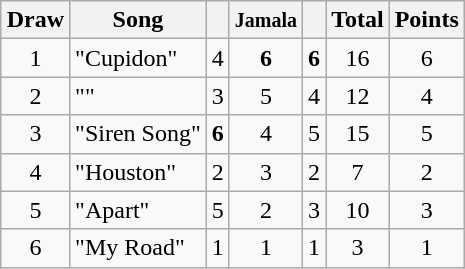<table class="wikitable collapsible" style="float:right; margin:10px; text-align:center;">
<tr>
<th>Draw</th>
<th>Song</th>
<th><small></small></th>
<th><small>Jamala</small></th>
<th><small></small></th>
<th>Total</th>
<th>Points</th>
</tr>
<tr>
<td>1</td>
<td align="left">"Cupidon"</td>
<td>4</td>
<td><strong>6</strong></td>
<td><strong>6</strong></td>
<td>16</td>
<td>6</td>
</tr>
<tr>
<td>2</td>
<td align="left">""</td>
<td>3</td>
<td>5</td>
<td>4</td>
<td>12</td>
<td>4</td>
</tr>
<tr>
<td>3</td>
<td align="left">"Siren Song"</td>
<td><strong>6</strong></td>
<td>4</td>
<td>5</td>
<td>15</td>
<td>5</td>
</tr>
<tr>
<td>4</td>
<td align="left">"Houston"</td>
<td>2</td>
<td>3</td>
<td>2</td>
<td>7</td>
<td>2</td>
</tr>
<tr>
<td>5</td>
<td align="left">"Apart"</td>
<td>5</td>
<td>2</td>
<td>3</td>
<td>10</td>
<td>3</td>
</tr>
<tr>
<td>6</td>
<td align="left">"My Road"</td>
<td>1</td>
<td>1</td>
<td>1</td>
<td>3</td>
<td>1</td>
</tr>
</table>
